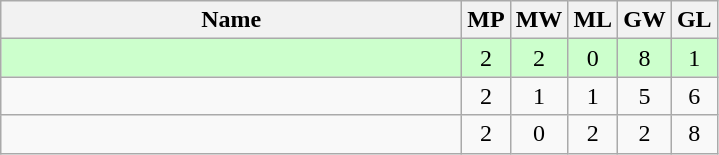<table class=wikitable style="text-align:center">
<tr>
<th width=300>Name</th>
<th width=20>MP</th>
<th width=20>MW</th>
<th width=20>ML</th>
<th width=20>GW</th>
<th width=20>GL</th>
</tr>
<tr style="background-color:#ccffcc;">
<td style="text-align:left;"><strong></strong></td>
<td>2</td>
<td>2</td>
<td>0</td>
<td>8</td>
<td>1</td>
</tr>
<tr>
<td style="text-align:left;"></td>
<td>2</td>
<td>1</td>
<td>1</td>
<td>5</td>
<td>6</td>
</tr>
<tr>
<td style="text-align:left;"></td>
<td>2</td>
<td>0</td>
<td>2</td>
<td>2</td>
<td>8</td>
</tr>
</table>
